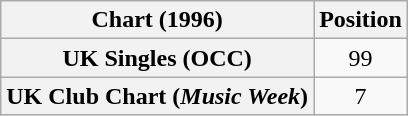<table class="wikitable plainrowheaders" style="text-align:center">
<tr>
<th>Chart (1996)</th>
<th>Position</th>
</tr>
<tr>
<th scope="row">UK Singles (OCC)</th>
<td>99</td>
</tr>
<tr>
<th scope="row">UK Club Chart (<em>Music Week</em>)</th>
<td>7</td>
</tr>
</table>
